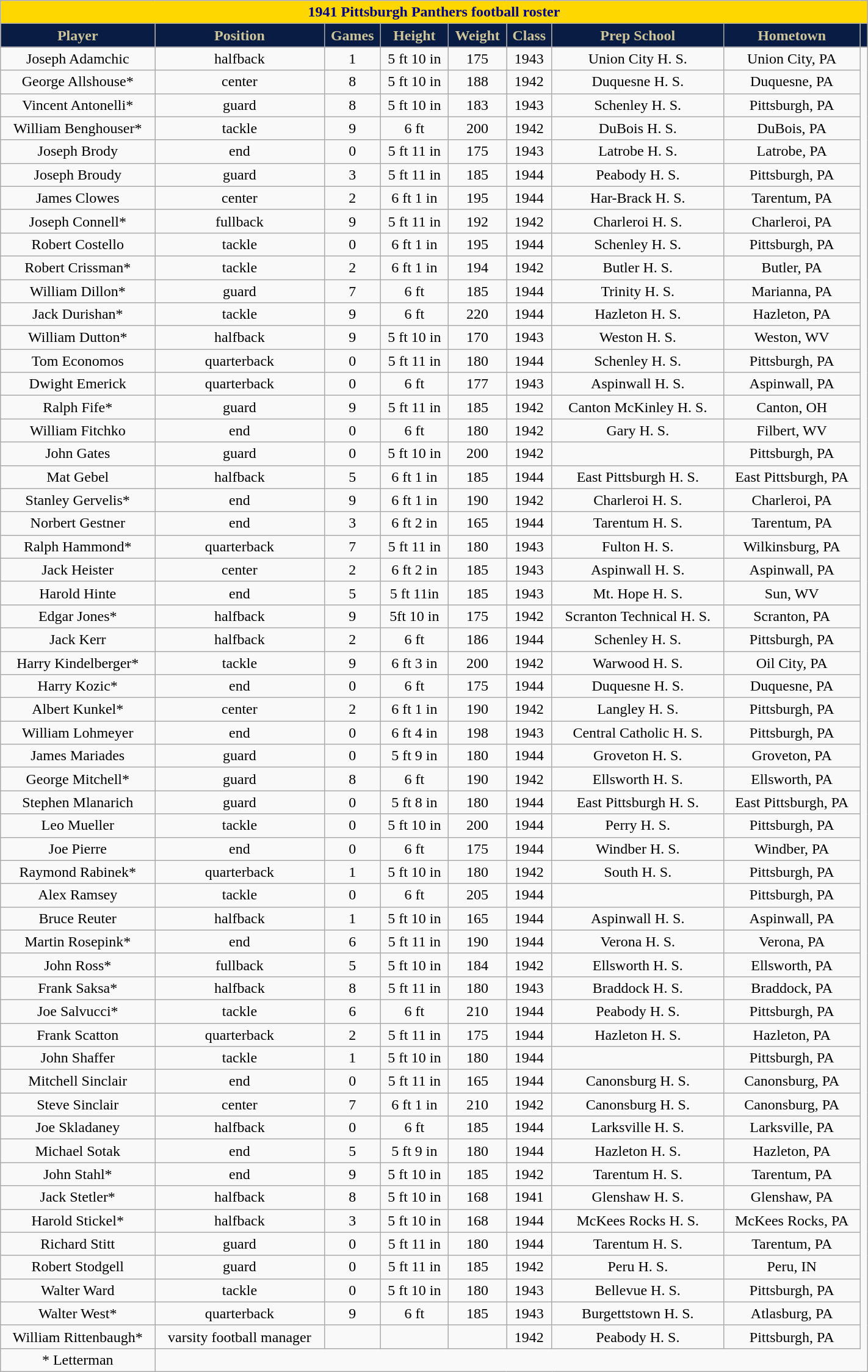<table class="wikitable collapsible collapsed" style="margin: left; text-align:right; width:75%;">
<tr>
<th colspan="10" ; style="background:gold; color:darkblue; text-align: center;"><strong>1941 Pittsburgh Panthers football roster</strong></th>
</tr>
<tr align="center"  style="background:#091C44; color:#CEC499;">
<td><strong>Player</strong></td>
<td><strong>Position</strong></td>
<td><strong>Games</strong></td>
<td><strong>Height</strong></td>
<td><strong>Weight</strong></td>
<td><strong>Class</strong></td>
<td><strong>Prep School</strong></td>
<td><strong>Hometown</strong></td>
<td></td>
</tr>
<tr align="center" bgcolor="">
<td>Joseph Adamchic</td>
<td>halfback</td>
<td>1</td>
<td>5 ft 10 in</td>
<td>175</td>
<td>1943</td>
<td>Union City H. S.</td>
<td>Union City, PA</td>
</tr>
<tr align="center" bgcolor="">
<td>George Allshouse*</td>
<td>center</td>
<td>8</td>
<td>5 ft 10 in</td>
<td>188</td>
<td>1942</td>
<td>Duquesne H. S.</td>
<td>Duquesne, PA</td>
</tr>
<tr align="center" bgcolor="">
<td>Vincent Antonelli*</td>
<td>guard</td>
<td>8</td>
<td>5 ft 10 in</td>
<td>183</td>
<td>1943</td>
<td>Schenley H. S.</td>
<td>Pittsburgh, PA</td>
</tr>
<tr align="center" bgcolor="">
<td>William Benghouser*</td>
<td>tackle</td>
<td>9</td>
<td>6 ft</td>
<td>200</td>
<td>1942</td>
<td>DuBois H. S.</td>
<td>DuBois, PA</td>
</tr>
<tr align="center" bgcolor="">
<td>Joseph Brody</td>
<td>end</td>
<td>0</td>
<td>5 ft 11 in</td>
<td>175</td>
<td>1943</td>
<td>Latrobe H. S.</td>
<td>Latrobe, PA</td>
</tr>
<tr align="center" bgcolor="">
<td>Joseph Broudy</td>
<td>guard</td>
<td>3</td>
<td>5 ft 11 in</td>
<td>185</td>
<td>1944</td>
<td>Peabody H. S.</td>
<td>Pittsburgh, PA</td>
</tr>
<tr align="center" bgcolor="">
<td>James Clowes</td>
<td>center</td>
<td>2</td>
<td>6 ft 1 in</td>
<td>195</td>
<td>1944</td>
<td>Har-Brack H. S.</td>
<td>Tarentum, PA</td>
</tr>
<tr align="center" bgcolor="">
<td>Joseph Connell*</td>
<td>fullback</td>
<td>9</td>
<td>5 ft 11 in</td>
<td>192</td>
<td>1942</td>
<td>Charleroi H. S.</td>
<td>Charleroi, PA</td>
</tr>
<tr align="center" bgcolor="">
<td>Robert Costello</td>
<td>tackle</td>
<td>0</td>
<td>6 ft  1 in</td>
<td>195</td>
<td>1944</td>
<td>Schenley H. S.</td>
<td>Pittsburgh, PA</td>
</tr>
<tr align="center" bgcolor="">
<td>Robert Crissman*</td>
<td>tackle</td>
<td>2</td>
<td>6 ft 1 in</td>
<td>194</td>
<td>1942</td>
<td>Butler H. S.</td>
<td>Butler,  PA</td>
</tr>
<tr align="center" bgcolor="">
<td>William Dillon*</td>
<td>guard</td>
<td>7</td>
<td>6 ft</td>
<td>185</td>
<td>1944</td>
<td>Trinity H. S.</td>
<td>Marianna, PA</td>
</tr>
<tr align="center" bgcolor="">
<td>Jack Durishan*</td>
<td>tackle</td>
<td>9</td>
<td>6 ft</td>
<td>220</td>
<td>1944</td>
<td>Hazleton H. S.</td>
<td>Hazleton, PA</td>
</tr>
<tr align="center" bgcolor="">
<td>William Dutton*</td>
<td>halfback</td>
<td>9</td>
<td>5 ft 10 in</td>
<td>170</td>
<td>1943</td>
<td>Weston H. S.</td>
<td>Weston, WV</td>
</tr>
<tr align="center" bgcolor="">
<td>Tom Economos</td>
<td>quarterback</td>
<td>0</td>
<td>5 ft 11 in</td>
<td>180</td>
<td>1944</td>
<td>Schenley H. S.</td>
<td>Pittsburgh, PA</td>
</tr>
<tr align="center" bgcolor="">
<td>Dwight Emerick</td>
<td>quarterback</td>
<td>0</td>
<td>6 ft</td>
<td>177</td>
<td>1943</td>
<td>Aspinwall H. S.</td>
<td>Aspinwall, PA</td>
</tr>
<tr align="center" bgcolor="">
<td>Ralph Fife*</td>
<td>guard</td>
<td>9</td>
<td>5 ft 11 in</td>
<td>185</td>
<td>1942</td>
<td>Canton McKinley H. S.</td>
<td>Canton, OH</td>
</tr>
<tr align="center" bgcolor="">
<td>William Fitchko</td>
<td>end</td>
<td>0</td>
<td>6 ft</td>
<td>180</td>
<td>1942</td>
<td>Gary H. S.</td>
<td>Filbert, WV</td>
</tr>
<tr align="center" bgcolor="">
<td>John Gates</td>
<td>guard</td>
<td>0</td>
<td>5 ft 10 in</td>
<td>200</td>
<td>1942</td>
<td></td>
<td>Pittsburgh, PA</td>
</tr>
<tr align="center" bgcolor="">
<td>Mat Gebel</td>
<td>halfback</td>
<td>5</td>
<td>6 ft 1 in</td>
<td>185</td>
<td>1944</td>
<td>East Pittsburgh H. S.</td>
<td>East Pittsburgh, PA</td>
</tr>
<tr align="center" bgcolor="">
<td>Stanley Gervelis*</td>
<td>end</td>
<td>9</td>
<td>6 ft 1 in</td>
<td>190</td>
<td>1942</td>
<td>Charleroi H. S.</td>
<td>Charleroi, PA</td>
</tr>
<tr align="center" bgcolor="">
<td>Norbert Gestner</td>
<td>end</td>
<td>3</td>
<td>6 ft 2 in</td>
<td>165</td>
<td>1944</td>
<td>Tarentum H. S.</td>
<td>Tarentum, PA</td>
</tr>
<tr align="center" bgcolor="">
<td>Ralph Hammond*</td>
<td>quarterback</td>
<td>7</td>
<td>5 ft 11 in</td>
<td>180</td>
<td>1943</td>
<td>Fulton H. S.</td>
<td>Wilkinsburg, PA</td>
</tr>
<tr align="center" bgcolor="">
<td>Jack Heister</td>
<td>center</td>
<td>2</td>
<td>6 ft 2 in</td>
<td>185</td>
<td>1943</td>
<td>Aspinwall H. S.</td>
<td>Aspinwall, PA</td>
</tr>
<tr align="center" bgcolor="">
<td>Harold Hinte</td>
<td>end</td>
<td>5</td>
<td>5 ft 11in</td>
<td>185</td>
<td>1943</td>
<td>Mt. Hope H. S.</td>
<td>Sun, WV</td>
</tr>
<tr align="center" bgcolor="">
<td>Edgar Jones*</td>
<td>halfback</td>
<td>9</td>
<td>5ft 10 in</td>
<td>175</td>
<td>1942</td>
<td>Scranton Technical H. S.</td>
<td>Scranton, PA</td>
</tr>
<tr align="center" bgcolor="">
<td>Jack Kerr</td>
<td>halfback</td>
<td>2</td>
<td>6 ft</td>
<td>186</td>
<td>1944</td>
<td>Schenley H. S.</td>
<td>Pittsburgh, PA</td>
</tr>
<tr align="center" bgcolor="">
<td>Harry Kindelberger*</td>
<td>tackle</td>
<td>9</td>
<td>6 ft 3 in</td>
<td>200</td>
<td>1942</td>
<td>Warwood H. S.</td>
<td>Oil City, PA</td>
</tr>
<tr align="center" bgcolor="">
<td>Harry Kozic*</td>
<td>end</td>
<td>0</td>
<td>6 ft</td>
<td>175</td>
<td>1944</td>
<td>Duquesne H. S.</td>
<td>Duquesne, PA</td>
</tr>
<tr align="center" bgcolor="">
<td>Albert Kunkel*</td>
<td>center</td>
<td>2</td>
<td>6 ft 1 in</td>
<td>190</td>
<td>1942</td>
<td>Langley H. S.</td>
<td>Pittsburgh, PA</td>
</tr>
<tr align="center" bgcolor="">
<td>William Lohmeyer</td>
<td>end</td>
<td>0</td>
<td>6 ft 4 in</td>
<td>198</td>
<td>1943</td>
<td>Central Catholic H. S.</td>
<td>Pittsburgh, PA</td>
</tr>
<tr align="center" bgcolor="">
<td>James Mariades</td>
<td>guard</td>
<td>0</td>
<td>5 ft 9 in</td>
<td>180</td>
<td>1944</td>
<td>Groveton H. S.</td>
<td>Groveton, PA</td>
</tr>
<tr align="center" bgcolor="">
<td>George Mitchell*</td>
<td>guard</td>
<td>8</td>
<td>6 ft</td>
<td>190</td>
<td>1942</td>
<td>Ellsworth H. S.</td>
<td>Ellsworth, PA</td>
</tr>
<tr align="center" bgcolor="">
<td>Stephen Mlanarich</td>
<td>guard</td>
<td>0</td>
<td>5 ft 8 in</td>
<td>180</td>
<td>1944</td>
<td>East Pittsburgh H. S.</td>
<td>East Pittsburgh, PA</td>
</tr>
<tr align="center" bgcolor="">
<td>Leo Mueller</td>
<td>tackle</td>
<td>0</td>
<td>5 ft 10 in</td>
<td>200</td>
<td>1944</td>
<td>Perry H. S.</td>
<td>Pittsburgh, PA</td>
</tr>
<tr align="center" bgcolor="">
<td>Joe Pierre</td>
<td>end</td>
<td>0</td>
<td>6 ft</td>
<td>175</td>
<td>1944</td>
<td>Windber H. S.</td>
<td>Windber, PA</td>
</tr>
<tr align="center" bgcolor="">
<td>Raymond Rabinek*</td>
<td>quarterback</td>
<td>1</td>
<td>5 ft 10 in</td>
<td>180</td>
<td>1942</td>
<td>South H. S.</td>
<td>Pittsburgh, PA</td>
</tr>
<tr align="center" bgcolor="">
<td>Alex Ramsey</td>
<td>tackle</td>
<td>0</td>
<td>6 ft</td>
<td>205</td>
<td>1944</td>
<td></td>
<td>Pittsburgh, PA</td>
</tr>
<tr align="center" bgcolor="">
<td>Bruce Reuter</td>
<td>halfback</td>
<td>1</td>
<td>5 ft 10 in</td>
<td>165</td>
<td>1944</td>
<td>Aspinwall H. S.</td>
<td>Aspinwall, PA</td>
</tr>
<tr align="center" bgcolor="">
<td>Martin Rosepink*</td>
<td>end</td>
<td>6</td>
<td>5 ft 11 in</td>
<td>190</td>
<td>1944</td>
<td>Verona H. S.</td>
<td>Verona, PA</td>
</tr>
<tr align="center" bgcolor="">
<td>John Ross*</td>
<td>fullback</td>
<td>5</td>
<td>5 ft 10 in</td>
<td>184</td>
<td>1942</td>
<td>Ellsworth H. S.</td>
<td>Ellsworth, PA</td>
</tr>
<tr align="center" bgcolor="">
<td>Frank Saksa*</td>
<td>halfback</td>
<td>8</td>
<td>5 ft 11 in</td>
<td>180</td>
<td>1943</td>
<td>Braddock H. S.</td>
<td>Braddock, PA</td>
</tr>
<tr align="center" bgcolor="">
<td>Joe Salvucci*</td>
<td>tackle</td>
<td>6</td>
<td>6 ft</td>
<td>210</td>
<td>1944</td>
<td>Peabody H. S.</td>
<td>Pittsburgh, PA</td>
</tr>
<tr align="center" bgcolor="">
<td>Frank Scatton</td>
<td>quarterback</td>
<td>2</td>
<td>5 ft 11 in</td>
<td>175</td>
<td>1944</td>
<td>Hazleton H. S.</td>
<td>Hazleton, PA</td>
</tr>
<tr align="center" bgcolor="">
<td>John Shaffer</td>
<td>tackle</td>
<td>1</td>
<td>5 ft 10 in</td>
<td>180</td>
<td>1944</td>
<td></td>
<td>Pittsburgh, PA</td>
</tr>
<tr align="center" bgcolor="">
<td>Mitchell Sinclair</td>
<td>end</td>
<td>0</td>
<td>5 ft 11 in</td>
<td>165</td>
<td>1944</td>
<td>Canonsburg H. S.</td>
<td>Canonsburg, PA</td>
</tr>
<tr align="center" bgcolor="">
<td>Steve Sinclair</td>
<td>center</td>
<td>7</td>
<td>6 ft 1 in</td>
<td>210</td>
<td>1942</td>
<td>Canonsburg H. S.</td>
<td>Canonsburg, PA</td>
</tr>
<tr align="center" bgcolor="">
<td>Joe Skladaney</td>
<td>halfback</td>
<td>0</td>
<td>6 ft</td>
<td>185</td>
<td>1944</td>
<td>Larksville H. S.</td>
<td>Larksville, PA</td>
</tr>
<tr align="center" bgcolor="">
<td>Michael Sotak</td>
<td>end</td>
<td>5</td>
<td>5 ft 9 in</td>
<td>180</td>
<td>1944</td>
<td>Hazleton H. S.</td>
<td>Hazleton, PA</td>
</tr>
<tr align="center" bgcolor="">
<td>John Stahl*</td>
<td>end</td>
<td>9</td>
<td>5 ft 10 in</td>
<td>185</td>
<td>1942</td>
<td>Tarentum H. S.</td>
<td>Tarentum, PA</td>
</tr>
<tr align="center" bgcolor="">
<td>Jack Stetler*</td>
<td>halfback</td>
<td>8</td>
<td>5 ft 10 in</td>
<td>168</td>
<td>1941</td>
<td>Glenshaw H. S.</td>
<td>Glenshaw, PA</td>
</tr>
<tr align="center" bgcolor="">
<td>Harold Stickel*</td>
<td>halfback</td>
<td>3</td>
<td>5 ft 10 in</td>
<td>168</td>
<td>1944</td>
<td>McKees Rocks H. S.</td>
<td>McKees Rocks, PA</td>
</tr>
<tr align="center" bgcolor="">
<td>Richard Stitt</td>
<td>guard</td>
<td>0</td>
<td>5 ft 11 in</td>
<td>180</td>
<td>1944</td>
<td>Tarentum H. S.</td>
<td>Tarentum, PA</td>
</tr>
<tr align="center" bgcolor="">
<td>Robert Stodgell</td>
<td>guard</td>
<td>0</td>
<td>5 ft 11 in</td>
<td>185</td>
<td>1942</td>
<td>Peru H. S.</td>
<td>Peru, IN</td>
</tr>
<tr align="center" bgcolor="">
<td>Walter Ward</td>
<td>tackle</td>
<td>0</td>
<td>5 ft 10 in</td>
<td>180</td>
<td>1943</td>
<td>Bellevue H. S.</td>
<td>Pittsburgh, PA</td>
</tr>
<tr align="center" bgcolor="">
<td>Walter West*</td>
<td>quarterback</td>
<td>9</td>
<td>6 ft</td>
<td>185</td>
<td>1943</td>
<td>Burgettstown H. S.</td>
<td>Atlasburg, PA</td>
</tr>
<tr align="center" bgcolor="">
<td>William Rittenbaugh*</td>
<td>varsity football manager</td>
<td></td>
<td></td>
<td></td>
<td>1942</td>
<td>Peabody H. S.</td>
<td>Pittsburgh, PA</td>
</tr>
<tr align="center" bgcolor="">
<td>* Letterman</td>
</tr>
</table>
